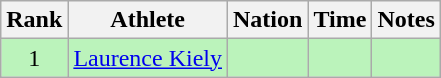<table class="wikitable sortable" style="text-align:center">
<tr>
<th>Rank</th>
<th>Athlete</th>
<th>Nation</th>
<th>Time</th>
<th>Notes</th>
</tr>
<tr bgcolor=bbf3bb>
<td>1</td>
<td align=left><a href='#'>Laurence Kiely</a></td>
<td align=left></td>
<td></td>
<td></td>
</tr>
</table>
